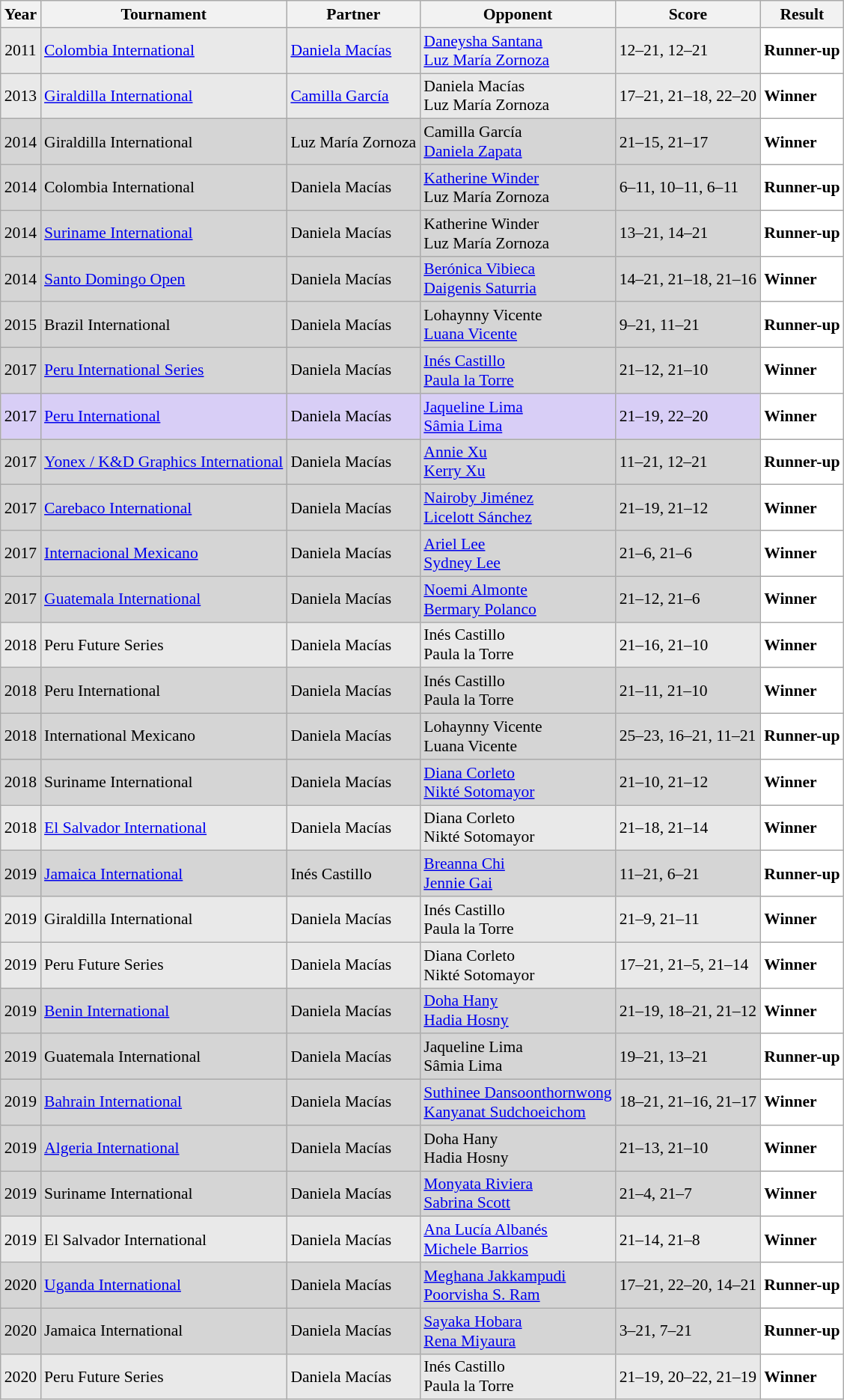<table class="sortable wikitable" style="font-size: 90%;">
<tr>
<th>Year</th>
<th>Tournament</th>
<th>Partner</th>
<th>Opponent</th>
<th>Score</th>
<th>Result</th>
</tr>
<tr style="background:#E9E9E9">
<td align="center">2011</td>
<td align="left"><a href='#'>Colombia International</a></td>
<td align="left"> <a href='#'>Daniela Macías</a></td>
<td align="left"> <a href='#'>Daneysha Santana</a> <br>  <a href='#'>Luz María Zornoza</a></td>
<td align="left">12–21, 12–21</td>
<td style="text-align:left; background:white"> <strong>Runner-up</strong></td>
</tr>
<tr style="background:#E9E9E9">
<td align="center">2013</td>
<td align="left"><a href='#'>Giraldilla International</a></td>
<td align="left"> <a href='#'>Camilla García</a></td>
<td align="left"> Daniela Macías <br>  Luz María Zornoza</td>
<td align="left">17–21, 21–18, 22–20</td>
<td style="text-align:left; background:white"> <strong>Winner</strong></td>
</tr>
<tr style="background:#D5D5D5">
<td align="center">2014</td>
<td align="left">Giraldilla International</td>
<td align="left"> Luz María Zornoza</td>
<td align="left"> Camilla García <br>  <a href='#'>Daniela Zapata</a></td>
<td align="left">21–15, 21–17</td>
<td style="text-align:left; background:white"> <strong>Winner</strong></td>
</tr>
<tr style="background:#D5D5D5">
<td align="center">2014</td>
<td align="left">Colombia International</td>
<td align="left"> Daniela Macías</td>
<td align="left"> <a href='#'>Katherine Winder</a> <br>  Luz María Zornoza</td>
<td align="left">6–11, 10–11, 6–11</td>
<td style="text-align:left; background:white"> <strong>Runner-up</strong></td>
</tr>
<tr style="background:#D5D5D5">
<td align="center">2014</td>
<td align="left"><a href='#'>Suriname International</a></td>
<td align="left"> Daniela Macías</td>
<td align="left"> Katherine Winder <br>  Luz María Zornoza</td>
<td align="left">13–21, 14–21</td>
<td style="text-align:left; background:white"> <strong>Runner-up</strong></td>
</tr>
<tr style="background:#D5D5D5">
<td align="center">2014</td>
<td align="left"><a href='#'>Santo Domingo Open</a></td>
<td align="left"> Daniela Macías</td>
<td align="left"> <a href='#'>Berónica Vibieca</a> <br>  <a href='#'>Daigenis Saturria</a></td>
<td align="left">14–21, 21–18, 21–16</td>
<td style="text-align:left; background:white"> <strong>Winner</strong></td>
</tr>
<tr style="background:#D5D5D5">
<td align="center">2015</td>
<td align="left">Brazil International</td>
<td align="left"> Daniela Macías</td>
<td align="left"> Lohaynny Vicente <br>  <a href='#'>Luana Vicente</a></td>
<td align="left">9–21, 11–21</td>
<td style="text-align:left; background:white"> <strong>Runner-up</strong></td>
</tr>
<tr style="background:#D5D5D5">
<td align="center">2017</td>
<td align="left"><a href='#'>Peru International Series</a></td>
<td align="left"> Daniela Macías</td>
<td align="left"> <a href='#'>Inés Castillo</a> <br>  <a href='#'>Paula la Torre</a></td>
<td align="left">21–12, 21–10</td>
<td style="text-align:left; background:white"> <strong>Winner</strong></td>
</tr>
<tr style="background:#D8CEF6">
<td align="center">2017</td>
<td align="left"><a href='#'>Peru International</a></td>
<td align="left"> Daniela Macías</td>
<td align="left"> <a href='#'>Jaqueline Lima</a> <br>  <a href='#'>Sâmia Lima</a></td>
<td align="left">21–19, 22–20</td>
<td style="text-align:left; background:white"> <strong>Winner</strong></td>
</tr>
<tr style="background:#D5D5D5">
<td align="center">2017</td>
<td align="left"><a href='#'>Yonex / K&D Graphics International</a></td>
<td align="left"> Daniela Macías</td>
<td align="left"> <a href='#'>Annie Xu</a> <br>  <a href='#'>Kerry Xu</a></td>
<td align="left">11–21, 12–21</td>
<td style="text-align:left; background:white"> <strong>Runner-up</strong></td>
</tr>
<tr style="background:#D5D5D5">
<td align="center">2017</td>
<td align="left"><a href='#'>Carebaco International</a></td>
<td align="left"> Daniela Macías</td>
<td align="left"> <a href='#'>Nairoby Jiménez</a> <br>  <a href='#'>Licelott Sánchez</a></td>
<td align="left">21–19, 21–12</td>
<td style="text-align:left; background:white"> <strong>Winner</strong></td>
</tr>
<tr style="background:#D5D5D5">
<td align="center">2017</td>
<td align="left"><a href='#'>Internacional Mexicano</a></td>
<td align="left"> Daniela Macías</td>
<td align="left"> <a href='#'>Ariel Lee</a> <br>  <a href='#'>Sydney Lee</a></td>
<td align="left">21–6, 21–6</td>
<td style="text-align:left; background:white"> <strong>Winner</strong></td>
</tr>
<tr style="background:#D5D5D5">
<td align="center">2017</td>
<td align="left"><a href='#'>Guatemala International</a></td>
<td align="left"> Daniela Macías</td>
<td align="left"> <a href='#'>Noemi Almonte</a> <br>  <a href='#'>Bermary Polanco</a></td>
<td align="left">21–12, 21–6</td>
<td style="text-align:left; background:white"> <strong>Winner</strong></td>
</tr>
<tr style="background:#E9E9E9">
<td align="center">2018</td>
<td align="left">Peru Future Series</td>
<td align="left"> Daniela Macías</td>
<td align="left"> Inés Castillo<br> Paula la Torre</td>
<td align="left">21–16, 21–10</td>
<td style="text-align:left; background:white"> <strong>Winner</strong></td>
</tr>
<tr style="background:#D5D5D5">
<td align="center">2018</td>
<td align="left">Peru International</td>
<td align="left"> Daniela Macías</td>
<td align="left"> Inés Castillo<br> Paula la Torre</td>
<td align="left">21–11, 21–10</td>
<td style="text-align:left; background:white"> <strong>Winner</strong></td>
</tr>
<tr style="background:#D5D5D5">
<td align="center">2018</td>
<td align="left">International Mexicano</td>
<td align="left"> Daniela Macías</td>
<td align="left"> Lohaynny Vicente <br>  Luana Vicente</td>
<td align="left">25–23, 16–21, 11–21</td>
<td style="text-align:left; background:white"> <strong>Runner-up</strong></td>
</tr>
<tr style="background:#D5D5D5">
<td align="center">2018</td>
<td align="left">Suriname International</td>
<td align="left"> Daniela Macías</td>
<td align="left"> <a href='#'>Diana Corleto</a><br> <a href='#'>Nikté Sotomayor</a></td>
<td align="left">21–10, 21–12</td>
<td style="text-align:left; background:white"> <strong>Winner</strong></td>
</tr>
<tr style="background:#E9E9E9">
<td align="center">2018</td>
<td align="left"><a href='#'>El Salvador International</a></td>
<td align="left"> Daniela Macías</td>
<td align="left"> Diana Corleto<br> Nikté Sotomayor</td>
<td align="left">21–18, 21–14</td>
<td style="text-align:left; background:white"> <strong>Winner</strong></td>
</tr>
<tr style="background:#D5D5D5">
<td align="center">2019</td>
<td align="left"><a href='#'>Jamaica International</a></td>
<td align="left"> Inés Castillo</td>
<td align="left"> <a href='#'>Breanna Chi</a> <br>  <a href='#'>Jennie Gai</a></td>
<td align="left">11–21, 6–21</td>
<td style="text-align:left; background:white"> <strong>Runner-up</strong></td>
</tr>
<tr style="background:#E9E9E9">
<td align="center">2019</td>
<td align="left">Giraldilla International</td>
<td align="left"> Daniela Macías</td>
<td align="left"> Inés Castillo<br> Paula la Torre</td>
<td align="left">21–9, 21–11</td>
<td style="text-align:left; background:white"> <strong>Winner</strong></td>
</tr>
<tr style="background:#E9E9E9">
<td align="center">2019</td>
<td align="left">Peru Future Series</td>
<td align="left"> Daniela Macías</td>
<td align="left"> Diana Corleto<br> Nikté Sotomayor</td>
<td align="left">17–21, 21–5, 21–14</td>
<td style="text-align:left; background:white"> <strong>Winner</strong></td>
</tr>
<tr style="background:#D5D5D5">
<td align="center">2019</td>
<td align="left"><a href='#'>Benin International</a></td>
<td align="left"> Daniela Macías</td>
<td align="left"> <a href='#'>Doha Hany</a> <br>  <a href='#'>Hadia Hosny</a></td>
<td align="left">21–19, 18–21, 21–12</td>
<td style="text-align:left; background:white"> <strong>Winner</strong></td>
</tr>
<tr style="background:#D5D5D5">
<td align="center">2019</td>
<td align="left">Guatemala International</td>
<td align="left"> Daniela Macías</td>
<td align="left"> Jaqueline Lima<br> Sâmia Lima</td>
<td align="left">19–21, 13–21</td>
<td style="text-align:left; background:white"> <strong>Runner-up</strong></td>
</tr>
<tr style="background:#D5D5D5">
<td align="center">2019</td>
<td align="left"><a href='#'>Bahrain International</a></td>
<td align="left"> Daniela Macías</td>
<td align="left"> <a href='#'>Suthinee Dansoonthornwong</a> <br>  <a href='#'>Kanyanat Sudchoeichom</a></td>
<td align="left">18–21, 21–16, 21–17</td>
<td style="text-align:left; background:white"> <strong>Winner</strong></td>
</tr>
<tr style="background:#D5D5D5">
<td align="center">2019</td>
<td align="left"><a href='#'>Algeria International</a></td>
<td align="left"> Daniela Macías</td>
<td align="left"> Doha Hany <br>  Hadia Hosny</td>
<td align="left">21–13, 21–10</td>
<td style="text-align:left; background:white"> <strong>Winner</strong></td>
</tr>
<tr style="background:#D5D5D5">
<td align="center">2019</td>
<td align="left">Suriname International</td>
<td align="left"> Daniela Macías</td>
<td align="left"> <a href='#'>Monyata Riviera</a> <br>  <a href='#'>Sabrina Scott</a></td>
<td align="left">21–4, 21–7</td>
<td style="text-align:left; background:white"> <strong>Winner</strong></td>
</tr>
<tr style="background:#E9E9E9">
<td align="center">2019</td>
<td align="left">El Salvador International</td>
<td align="left"> Daniela Macías</td>
<td align="left"> <a href='#'>Ana Lucía Albanés</a> <br>  <a href='#'>Michele Barrios</a></td>
<td align="left">21–14, 21–8</td>
<td style="text-align:left; background:white"> <strong>Winner</strong></td>
</tr>
<tr style="background:#D5D5D5">
<td align="center">2020</td>
<td align="left"><a href='#'>Uganda International</a></td>
<td align="left"> Daniela Macías</td>
<td align="left"> <a href='#'>Meghana Jakkampudi</a> <br>  <a href='#'>Poorvisha S. Ram</a></td>
<td align="left">17–21, 22–20, 14–21</td>
<td style="text-align:left; background:white"> <strong>Runner-up</strong></td>
</tr>
<tr style="background:#D5D5D5">
<td align="center">2020</td>
<td align="left">Jamaica International</td>
<td align="left"> Daniela Macías</td>
<td align="left"> <a href='#'>Sayaka Hobara</a><br> <a href='#'>Rena Miyaura</a></td>
<td align="left">3–21, 7–21</td>
<td style="text-align:left; background:white"> <strong>Runner-up</strong></td>
</tr>
<tr style="background:#E9E9E9">
<td align="center">2020</td>
<td align="left">Peru Future Series</td>
<td align="left"> Daniela Macías</td>
<td align="left"> Inés Castillo<br> Paula la Torre</td>
<td align="left">21–19, 20–22, 21–19</td>
<td style="text-align:left; background:white"> <strong>Winner</strong></td>
</tr>
</table>
